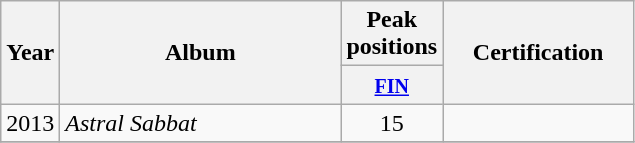<table class="wikitable">
<tr>
<th align="center" rowspan="2" width="10">Year</th>
<th align="center" rowspan="2" width="180">Album</th>
<th align="center" colspan="1" width="20">Peak positions</th>
<th align="center" rowspan="2" width="120">Certification</th>
</tr>
<tr>
<th width="20"><small><a href='#'>FIN</a></small></th>
</tr>
<tr>
<td>2013</td>
<td><em>Astral Sabbat</em></td>
<td style="text-align:center;">15</td>
<td></td>
</tr>
<tr>
</tr>
</table>
